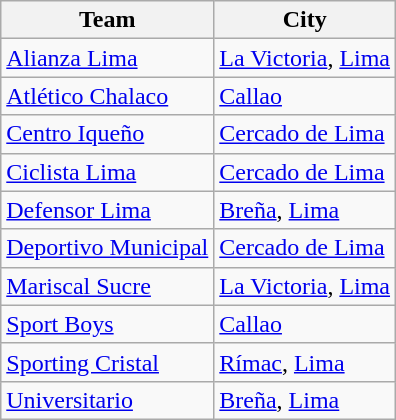<table class="wikitable sortable">
<tr>
<th>Team</th>
<th>City</th>
</tr>
<tr>
<td><a href='#'>Alianza Lima</a></td>
<td><a href='#'>La Victoria</a>, <a href='#'>Lima</a></td>
</tr>
<tr>
<td><a href='#'>Atlético Chalaco</a></td>
<td><a href='#'>Callao</a></td>
</tr>
<tr>
<td><a href='#'>Centro Iqueño</a></td>
<td><a href='#'>Cercado de Lima</a></td>
</tr>
<tr>
<td><a href='#'>Ciclista Lima</a></td>
<td><a href='#'>Cercado de Lima</a></td>
</tr>
<tr>
<td><a href='#'>Defensor Lima</a></td>
<td><a href='#'>Breña</a>, <a href='#'>Lima</a></td>
</tr>
<tr>
<td><a href='#'>Deportivo Municipal</a></td>
<td><a href='#'>Cercado de Lima</a></td>
</tr>
<tr>
<td><a href='#'>Mariscal Sucre</a></td>
<td><a href='#'>La Victoria</a>, <a href='#'>Lima</a></td>
</tr>
<tr>
<td><a href='#'>Sport Boys</a></td>
<td><a href='#'>Callao</a></td>
</tr>
<tr>
<td><a href='#'>Sporting Cristal</a></td>
<td><a href='#'>Rímac</a>, <a href='#'>Lima</a></td>
</tr>
<tr>
<td><a href='#'>Universitario</a></td>
<td><a href='#'>Breña</a>, <a href='#'>Lima</a></td>
</tr>
</table>
